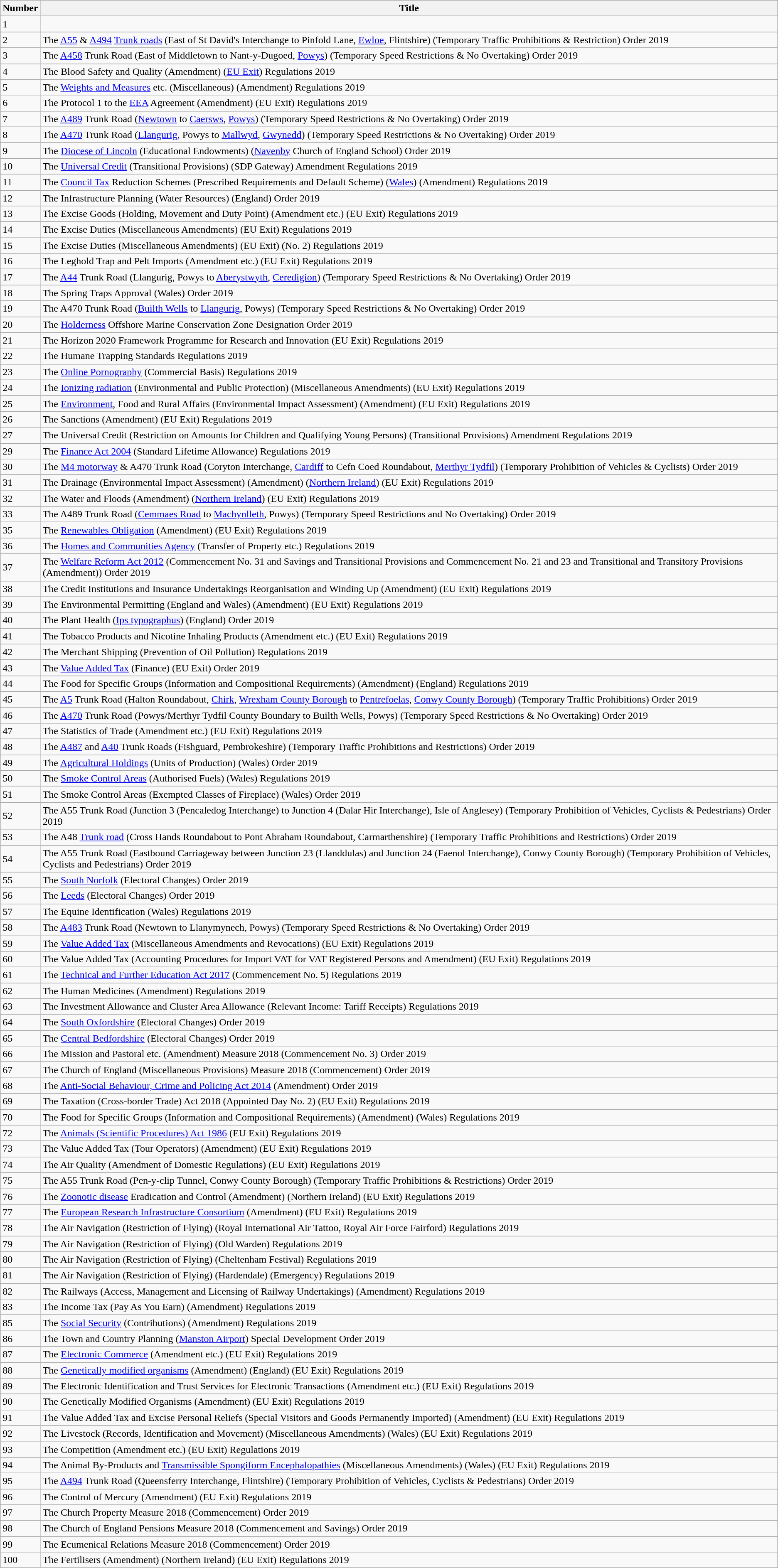<table class="wikitable collapsible">
<tr>
<th>Number</th>
<th>Title</th>
</tr>
<tr>
<td>1</td>
<td></td>
</tr>
<tr>
<td>2</td>
<td>The <a href='#'>A55</a> & <a href='#'>A494</a> <a href='#'>Trunk roads</a> (East of St David's Interchange to Pinfold Lane, <a href='#'>Ewloe</a>, Flintshire) (Temporary Traffic Prohibitions & Restriction) Order 2019</td>
</tr>
<tr>
<td>3</td>
<td>The <a href='#'>A458</a> Trunk Road (East of Middletown to Nant-y-Dugoed, <a href='#'>Powys</a>) (Temporary Speed Restrictions & No Overtaking) Order 2019</td>
</tr>
<tr>
<td>4</td>
<td>The Blood Safety and Quality (Amendment) (<a href='#'>EU Exit</a>) Regulations 2019</td>
</tr>
<tr>
<td>5</td>
<td>The <a href='#'>Weights and Measures</a> etc. (Miscellaneous) (Amendment) Regulations 2019</td>
</tr>
<tr>
<td>6</td>
<td>The Protocol 1 to the <a href='#'>EEA</a> Agreement (Amendment) (EU Exit) Regulations 2019</td>
</tr>
<tr>
<td>7</td>
<td>The <a href='#'>A489</a> Trunk Road (<a href='#'>Newtown</a> to <a href='#'>Caersws</a>, <a href='#'>Powys</a>) (Temporary Speed Restrictions & No Overtaking) Order 2019</td>
</tr>
<tr>
<td>8</td>
<td>The <a href='#'>A470</a> Trunk Road (<a href='#'>Llangurig</a>, Powys to <a href='#'>Mallwyd</a>, <a href='#'>Gwynedd</a>) (Temporary Speed Restrictions & No Overtaking) Order 2019</td>
</tr>
<tr>
<td>9</td>
<td>The <a href='#'>Diocese of Lincoln</a> (Educational Endowments) (<a href='#'>Navenby</a> Church of England School) Order 2019</td>
</tr>
<tr>
<td>10</td>
<td>The <a href='#'>Universal Credit</a> (Transitional Provisions) (SDP Gateway) Amendment Regulations 2019</td>
</tr>
<tr>
<td>11</td>
<td>The <a href='#'>Council Tax</a> Reduction Schemes (Prescribed Requirements and Default Scheme) (<a href='#'>Wales</a>) (Amendment) Regulations 2019</td>
</tr>
<tr>
<td>12</td>
<td>The Infrastructure Planning (Water Resources) (England) Order 2019</td>
</tr>
<tr>
<td>13</td>
<td>The Excise Goods (Holding, Movement and Duty Point) (Amendment etc.) (EU Exit) Regulations 2019</td>
</tr>
<tr>
<td>14</td>
<td>The Excise Duties (Miscellaneous Amendments) (EU Exit) Regulations 2019</td>
</tr>
<tr>
<td>15</td>
<td>The Excise Duties (Miscellaneous Amendments) (EU Exit) (No. 2) Regulations 2019</td>
</tr>
<tr>
<td>16</td>
<td>The Leghold Trap and Pelt Imports (Amendment etc.) (EU Exit) Regulations 2019</td>
</tr>
<tr>
<td>17</td>
<td>The <a href='#'>A44</a> Trunk Road (Llangurig, Powys to <a href='#'>Aberystwyth</a>, <a href='#'>Ceredigion</a>) (Temporary Speed Restrictions & No Overtaking) Order 2019</td>
</tr>
<tr>
<td>18</td>
<td>The Spring Traps Approval (Wales) Order 2019</td>
</tr>
<tr>
<td>19</td>
<td>The A470 Trunk Road (<a href='#'>Builth Wells</a> to <a href='#'>Llangurig</a>, Powys) (Temporary Speed Restrictions & No Overtaking) Order 2019</td>
</tr>
<tr>
<td>20</td>
<td>The <a href='#'>Holderness</a> Offshore Marine Conservation Zone Designation Order 2019</td>
</tr>
<tr>
<td>21</td>
<td>The Horizon 2020 Framework Programme for Research and Innovation (EU Exit) Regulations 2019</td>
</tr>
<tr>
<td>22</td>
<td>The Humane Trapping Standards Regulations 2019</td>
</tr>
<tr>
<td>23</td>
<td>The <a href='#'>Online Pornography</a> (Commercial Basis) Regulations 2019</td>
</tr>
<tr>
<td>24</td>
<td>The <a href='#'>Ionizing radiation</a> (Environmental and Public Protection) (Miscellaneous Amendments) (EU Exit) Regulations 2019</td>
</tr>
<tr>
<td>25</td>
<td>The <a href='#'>Environment</a>, Food and Rural Affairs (Environmental Impact Assessment) (Amendment) (EU Exit) Regulations 2019</td>
</tr>
<tr>
<td>26</td>
<td>The Sanctions (Amendment) (EU Exit) Regulations 2019</td>
</tr>
<tr>
<td>27</td>
<td>The Universal Credit (Restriction on Amounts for Children and Qualifying Young Persons) (Transitional Provisions) Amendment Regulations 2019</td>
</tr>
<tr>
<td>29</td>
<td>The <a href='#'>Finance Act 2004</a> (Standard Lifetime Allowance) Regulations 2019</td>
</tr>
<tr>
<td>30</td>
<td>The <a href='#'>M4 motorway</a> & A470 Trunk Road (Coryton Interchange, <a href='#'>Cardiff</a> to Cefn Coed Roundabout, <a href='#'>Merthyr Tydfil</a>) (Temporary Prohibition of Vehicles & Cyclists) Order 2019</td>
</tr>
<tr>
<td>31</td>
<td>The Drainage (Environmental Impact Assessment) (Amendment) (<a href='#'>Northern Ireland</a>) (EU Exit) Regulations 2019</td>
</tr>
<tr>
<td>32</td>
<td>The Water and Floods (Amendment) (<a href='#'>Northern Ireland</a>) (EU Exit) Regulations 2019</td>
</tr>
<tr>
<td>33</td>
<td>The A489 Trunk Road (<a href='#'>Cemmaes Road</a> to <a href='#'>Machynlleth</a>, Powys) (Temporary Speed Restrictions and No Overtaking) Order 2019</td>
</tr>
<tr>
<td>35</td>
<td>The <a href='#'>Renewables Obligation</a> (Amendment) (EU Exit) Regulations 2019</td>
</tr>
<tr>
<td>36</td>
<td>The <a href='#'>Homes and Communities Agency</a> (Transfer of Property etc.) Regulations 2019</td>
</tr>
<tr>
<td>37</td>
<td>The <a href='#'>Welfare Reform Act 2012</a> (Commencement No. 31 and Savings and Transitional Provisions and Commencement No. 21 and 23 and Transitional and Transitory Provisions (Amendment)) Order 2019</td>
</tr>
<tr>
<td>38</td>
<td>The Credit Institutions and Insurance Undertakings Reorganisation and Winding Up (Amendment) (EU Exit) Regulations 2019</td>
</tr>
<tr>
<td>39</td>
<td>The Environmental Permitting (England and Wales) (Amendment) (EU Exit) Regulations 2019</td>
</tr>
<tr>
<td>40</td>
<td>The Plant Health (<a href='#'>Ips typographus</a>) (England) Order 2019</td>
</tr>
<tr>
<td>41</td>
<td>The Tobacco Products and Nicotine Inhaling Products (Amendment etc.) (EU Exit) Regulations 2019</td>
</tr>
<tr>
<td>42</td>
<td>The Merchant Shipping (Prevention of Oil Pollution) Regulations 2019</td>
</tr>
<tr>
<td>43</td>
<td>The <a href='#'>Value Added Tax</a> (Finance) (EU Exit) Order 2019</td>
</tr>
<tr>
<td>44</td>
<td>The Food for Specific Groups (Information and Compositional Requirements) (Amendment) (England) Regulations 2019</td>
</tr>
<tr>
<td>45</td>
<td>The <a href='#'>A5</a> Trunk Road (Halton Roundabout, <a href='#'>Chirk</a>, <a href='#'>Wrexham County Borough</a> to <a href='#'>Pentrefoelas</a>, <a href='#'>Conwy County Borough</a>) (Temporary Traffic Prohibitions) Order 2019</td>
</tr>
<tr>
<td>46</td>
<td>The <a href='#'>A470</a> Trunk Road (Powys/Merthyr Tydfil County Boundary to Builth Wells, Powys) (Temporary Speed Restrictions & No Overtaking) Order 2019</td>
</tr>
<tr>
<td>47</td>
<td>The Statistics of Trade (Amendment etc.) (EU Exit) Regulations 2019</td>
</tr>
<tr>
<td>48</td>
<td>The <a href='#'>A487</a> and <a href='#'>A40</a> Trunk Roads (Fishguard, Pembrokeshire) (Temporary Traffic Prohibitions and Restrictions) Order 2019</td>
</tr>
<tr>
<td>49</td>
<td>The <a href='#'>Agricultural Holdings</a> (Units of Production) (Wales) Order 2019</td>
</tr>
<tr>
<td>50</td>
<td>The <a href='#'>Smoke Control Areas</a> (Authorised Fuels) (Wales) Regulations 2019</td>
</tr>
<tr>
<td>51</td>
<td>The Smoke Control Areas (Exempted Classes of Fireplace) (Wales) Order 2019</td>
</tr>
<tr>
<td>52</td>
<td>The A55 Trunk Road (Junction 3 (Pencaledog Interchange) to Junction 4 (Dalar Hir Interchange), Isle of Anglesey) (Temporary Prohibition of Vehicles, Cyclists & Pedestrians) Order 2019</td>
</tr>
<tr>
<td>53</td>
<td>The A48 <a href='#'>Trunk road</a> (Cross Hands Roundabout to Pont Abraham Roundabout, Carmarthenshire) (Temporary Traffic Prohibitions and Restrictions) Order 2019</td>
</tr>
<tr>
<td>54</td>
<td>The A55 Trunk Road (Eastbound Carriageway between Junction 23 (Llanddulas) and Junction 24 (Faenol Interchange), Conwy County Borough) (Temporary Prohibition of Vehicles, Cyclists and Pedestrians) Order 2019</td>
</tr>
<tr>
<td>55</td>
<td>The <a href='#'>South Norfolk</a> (Electoral Changes) Order 2019</td>
</tr>
<tr>
<td>56</td>
<td>The <a href='#'>Leeds</a> (Electoral Changes) Order 2019</td>
</tr>
<tr>
<td>57</td>
<td>The Equine Identification (Wales) Regulations 2019</td>
</tr>
<tr>
<td>58</td>
<td>The <a href='#'>A483</a> Trunk Road (Newtown to Llanymynech, Powys) (Temporary Speed Restrictions & No Overtaking) Order 2019</td>
</tr>
<tr>
<td>59</td>
<td>The <a href='#'>Value Added Tax</a> (Miscellaneous Amendments and Revocations) (EU Exit) Regulations 2019</td>
</tr>
<tr>
<td>60</td>
<td>The Value Added Tax (Accounting Procedures for Import VAT for VAT Registered Persons and Amendment) (EU Exit) Regulations 2019</td>
</tr>
<tr>
<td>61</td>
<td>The <a href='#'>Technical and Further Education Act 2017</a> (Commencement No. 5) Regulations 2019</td>
</tr>
<tr>
<td>62</td>
<td>The Human Medicines (Amendment) Regulations 2019</td>
</tr>
<tr>
<td>63</td>
<td>The Investment Allowance and Cluster Area Allowance (Relevant Income: Tariff Receipts) Regulations 2019</td>
</tr>
<tr>
<td>64</td>
<td>The <a href='#'>South Oxfordshire</a> (Electoral Changes) Order 2019</td>
</tr>
<tr>
<td>65</td>
<td>The <a href='#'>Central Bedfordshire</a> (Electoral Changes) Order 2019</td>
</tr>
<tr>
<td>66</td>
<td>The Mission and Pastoral etc. (Amendment) Measure 2018 (Commencement No. 3) Order 2019</td>
</tr>
<tr>
<td>67</td>
<td>The Church of England (Miscellaneous Provisions) Measure 2018 (Commencement) Order 2019</td>
</tr>
<tr>
<td>68</td>
<td>The <a href='#'>Anti-Social Behaviour, Crime and Policing Act 2014</a> (Amendment) Order 2019</td>
</tr>
<tr>
<td>69</td>
<td>The Taxation (Cross-border Trade) Act 2018 (Appointed Day No. 2) (EU Exit) Regulations 2019</td>
</tr>
<tr>
<td>70</td>
<td>The Food for Specific Groups (Information and Compositional Requirements) (Amendment) (Wales) Regulations 2019</td>
</tr>
<tr>
<td>72</td>
<td>The <a href='#'>Animals (Scientific Procedures) Act 1986</a> (EU Exit) Regulations 2019</td>
</tr>
<tr>
<td>73</td>
<td>The Value Added Tax (Tour Operators) (Amendment) (EU Exit) Regulations 2019</td>
</tr>
<tr>
<td>74</td>
<td>The Air Quality (Amendment of Domestic Regulations) (EU Exit) Regulations 2019</td>
</tr>
<tr>
<td>75</td>
<td>The A55 Trunk Road (Pen-y-clip Tunnel, Conwy County Borough) (Temporary Traffic Prohibitions & Restrictions) Order 2019</td>
</tr>
<tr>
<td>76</td>
<td>The <a href='#'>Zoonotic disease</a> Eradication and Control (Amendment) (Northern Ireland) (EU Exit) Regulations 2019</td>
</tr>
<tr>
<td>77</td>
<td>The <a href='#'>European Research Infrastructure Consortium</a> (Amendment) (EU Exit) Regulations 2019</td>
</tr>
<tr>
<td>78</td>
<td>The Air Navigation (Restriction of Flying) (Royal International Air Tattoo, Royal Air Force Fairford) Regulations 2019</td>
</tr>
<tr>
<td>79</td>
<td>The Air Navigation (Restriction of Flying) (Old Warden) Regulations 2019</td>
</tr>
<tr>
<td>80</td>
<td>The Air Navigation (Restriction of Flying) (Cheltenham Festival) Regulations 2019</td>
</tr>
<tr>
<td>81</td>
<td>The Air Navigation (Restriction of Flying) (Hardendale) (Emergency) Regulations 2019</td>
</tr>
<tr>
<td>82</td>
<td>The Railways (Access, Management and Licensing of Railway Undertakings) (Amendment) Regulations 2019</td>
</tr>
<tr>
<td>83</td>
<td>The Income Tax (Pay As You Earn) (Amendment) Regulations 2019</td>
</tr>
<tr>
<td>85</td>
<td>The <a href='#'>Social Security</a> (Contributions) (Amendment) Regulations 2019</td>
</tr>
<tr>
<td>86</td>
<td>The Town and Country Planning (<a href='#'>Manston Airport</a>) Special Development Order 2019</td>
</tr>
<tr>
<td>87</td>
<td>The <a href='#'>Electronic Commerce</a> (Amendment etc.) (EU Exit) Regulations 2019</td>
</tr>
<tr>
<td>88</td>
<td>The <a href='#'>Genetically modified organisms</a> (Amendment) (England) (EU Exit) Regulations 2019</td>
</tr>
<tr>
<td>89</td>
<td>The Electronic Identification and Trust Services for Electronic Transactions (Amendment etc.) (EU Exit) Regulations 2019</td>
</tr>
<tr>
<td>90</td>
<td>The Genetically Modified Organisms (Amendment) (EU Exit) Regulations 2019</td>
</tr>
<tr>
<td>91</td>
<td>The Value Added Tax and Excise Personal Reliefs (Special Visitors and Goods Permanently Imported) (Amendment) (EU Exit) Regulations 2019</td>
</tr>
<tr>
<td>92</td>
<td>The Livestock (Records, Identification and Movement) (Miscellaneous Amendments) (Wales) (EU Exit) Regulations 2019</td>
</tr>
<tr>
<td>93</td>
<td>The Competition (Amendment etc.) (EU Exit) Regulations 2019</td>
</tr>
<tr>
<td>94</td>
<td>The Animal By-Products and <a href='#'>Transmissible Spongiform Encephalopathies</a> (Miscellaneous Amendments) (Wales) (EU Exit) Regulations 2019</td>
</tr>
<tr>
<td>95</td>
<td>The <a href='#'>A494</a> Trunk Road (Queensferry Interchange, Flintshire) (Temporary Prohibition of Vehicles, Cyclists & Pedestrians) Order 2019</td>
</tr>
<tr>
<td>96</td>
<td>The Control of Mercury (Amendment) (EU Exit) Regulations 2019</td>
</tr>
<tr>
<td>97</td>
<td>The Church Property Measure 2018 (Commencement) Order 2019</td>
</tr>
<tr>
<td>98</td>
<td>The Church of England Pensions Measure 2018 (Commencement and Savings) Order 2019</td>
</tr>
<tr>
<td>99</td>
<td>The Ecumenical Relations Measure 2018 (Commencement) Order 2019</td>
</tr>
<tr>
<td>100</td>
<td>The Fertilisers (Amendment) (Northern Ireland) (EU Exit) Regulations 2019</td>
</tr>
</table>
